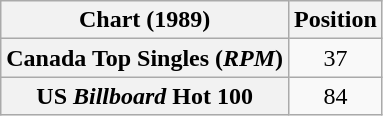<table class="wikitable plainrowheaders" style="text-align:center">
<tr>
<th>Chart (1989)</th>
<th>Position</th>
</tr>
<tr>
<th scope="row">Canada Top Singles (<em>RPM</em>)</th>
<td>37</td>
</tr>
<tr>
<th scope="row">US <em>Billboard</em> Hot 100</th>
<td>84</td>
</tr>
</table>
